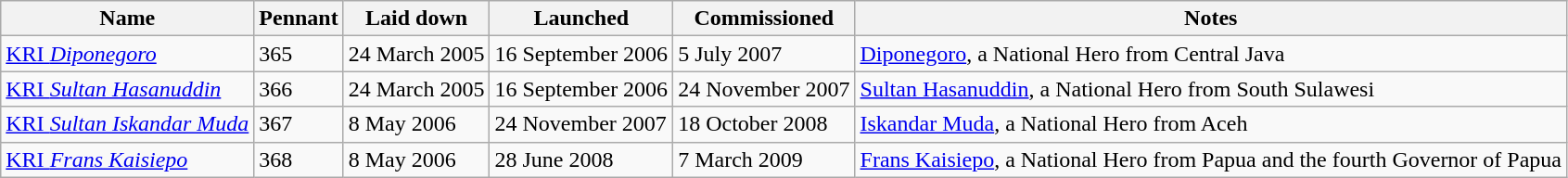<table class="wikitable">
<tr>
<th>Name</th>
<th>Pennant</th>
<th>Laid down</th>
<th>Launched</th>
<th>Commissioned</th>
<th>Notes</th>
</tr>
<tr>
<td><a href='#'>KRI <em>Diponegoro</em></a></td>
<td>365</td>
<td>24 March 2005</td>
<td>16 September 2006</td>
<td>5 July 2007</td>
<td><a href='#'>Diponegoro</a>, a National Hero from Central Java</td>
</tr>
<tr>
<td><a href='#'>KRI <em>Sultan Hasanuddin</em></a></td>
<td>366</td>
<td>24 March 2005</td>
<td>16 September 2006</td>
<td>24 November 2007</td>
<td><a href='#'>Sultan Hasanuddin</a>, a National Hero from South Sulawesi</td>
</tr>
<tr>
<td><a href='#'>KRI <em>Sultan Iskandar Muda</em></a></td>
<td>367</td>
<td>8 May 2006</td>
<td>24 November 2007</td>
<td>18 October 2008</td>
<td><a href='#'>Iskandar Muda</a>, a National Hero from Aceh</td>
</tr>
<tr>
<td><a href='#'>KRI <em>Frans Kaisiepo</em></a></td>
<td>368</td>
<td>8 May 2006</td>
<td>28 June 2008</td>
<td>7 March 2009</td>
<td><a href='#'>Frans Kaisiepo</a>, a National Hero from Papua and the fourth Governor of Papua</td>
</tr>
</table>
